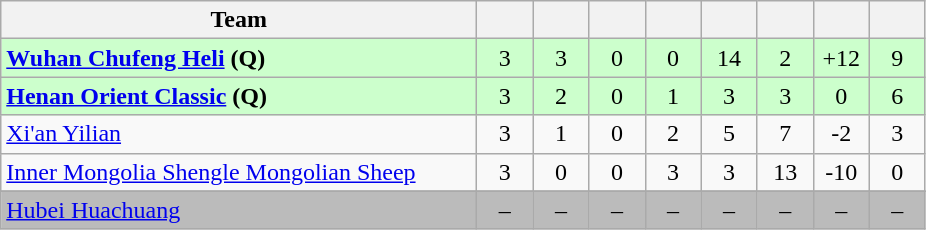<table class="wikitable" style="text-align:center;">
<tr>
<th width=310>Team</th>
<th width=30></th>
<th width=30></th>
<th width=30></th>
<th width=30></th>
<th width=30></th>
<th width=30></th>
<th width=30></th>
<th width=30></th>
</tr>
<tr bgcolor="#ccffcc">
<td align="left"><strong><a href='#'>Wuhan Chufeng Heli</a> (Q)</strong></td>
<td>3</td>
<td>3</td>
<td>0</td>
<td>0</td>
<td>14</td>
<td>2</td>
<td>+12</td>
<td>9</td>
</tr>
<tr bgcolor="#ccffcc">
<td align="left"><strong><a href='#'>Henan Orient Classic</a> (Q)</strong></td>
<td>3</td>
<td>2</td>
<td>0</td>
<td>1</td>
<td>3</td>
<td>3</td>
<td>0</td>
<td>6</td>
</tr>
<tr>
<td align="left"><a href='#'>Xi'an Yilian</a></td>
<td>3</td>
<td>1</td>
<td>0</td>
<td>2</td>
<td>5</td>
<td>7</td>
<td>-2</td>
<td>3</td>
</tr>
<tr>
<td align="left"><a href='#'>Inner Mongolia Shengle Mongolian Sheep</a></td>
<td>3</td>
<td>0</td>
<td>0</td>
<td>3</td>
<td>3</td>
<td>13</td>
<td>-10</td>
<td>0</td>
</tr>
<tr>
</tr>
<tr bgcolor=#bbb>
<td align="left"><a href='#'>Hubei Huachuang</a></td>
<td>–</td>
<td>–</td>
<td>–</td>
<td>–</td>
<td>–</td>
<td>–</td>
<td>–</td>
<td>–</td>
</tr>
</table>
